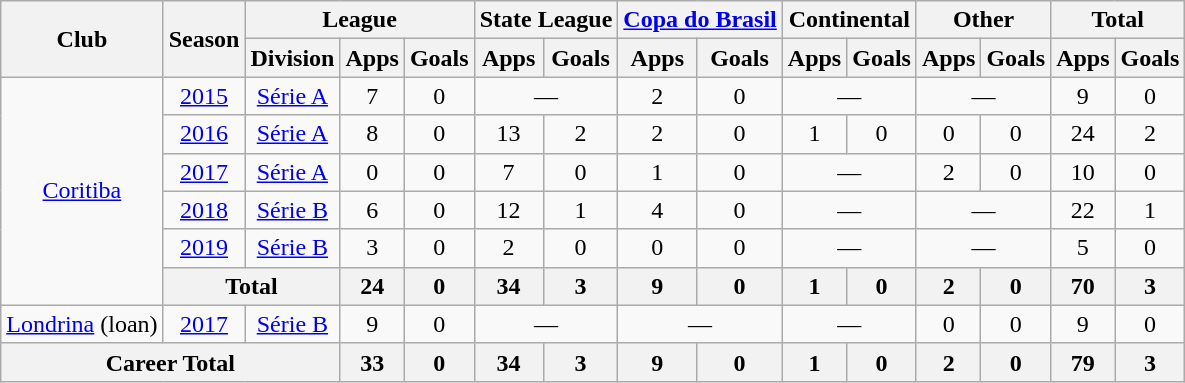<table class=wikitable style="text-align: center">
<tr>
<th rowspan=2>Club</th>
<th rowspan=2>Season</th>
<th colspan=3>League</th>
<th colspan=2>State League</th>
<th colspan=2><a href='#'>Copa do Brasil</a></th>
<th colspan=2>Continental</th>
<th colspan=2>Other</th>
<th colspan=2>Total</th>
</tr>
<tr>
<th>Division</th>
<th>Apps</th>
<th>Goals</th>
<th>Apps</th>
<th>Goals</th>
<th>Apps</th>
<th>Goals</th>
<th>Apps</th>
<th>Goals</th>
<th>Apps</th>
<th>Goals</th>
<th>Apps</th>
<th>Goals</th>
</tr>
<tr>
<td rowspan=6><a href='#'>Coritiba</a></td>
<td><a href='#'>2015</a></td>
<td><a href='#'>Série A</a></td>
<td>7</td>
<td>0</td>
<td colspan=2>—</td>
<td>2</td>
<td>0</td>
<td colspan=2>—</td>
<td colspan=2>—</td>
<td>9</td>
<td>0</td>
</tr>
<tr>
<td><a href='#'>2016</a></td>
<td><a href='#'>Série A</a></td>
<td>8</td>
<td>0</td>
<td>13</td>
<td>2</td>
<td>2</td>
<td>0</td>
<td>1</td>
<td>0</td>
<td>0</td>
<td>0</td>
<td>24</td>
<td>2</td>
</tr>
<tr>
<td><a href='#'>2017</a></td>
<td><a href='#'>Série A</a></td>
<td>0</td>
<td>0</td>
<td>7</td>
<td>0</td>
<td>1</td>
<td>0</td>
<td colspan=2>—</td>
<td>2</td>
<td>0</td>
<td>10</td>
<td>0</td>
</tr>
<tr>
<td><a href='#'>2018</a></td>
<td><a href='#'>Série B</a></td>
<td>6</td>
<td>0</td>
<td>12</td>
<td>1</td>
<td>4</td>
<td>0</td>
<td colspan=2>—</td>
<td colspan=2>—</td>
<td>22</td>
<td>1</td>
</tr>
<tr>
<td><a href='#'>2019</a></td>
<td><a href='#'>Série B</a></td>
<td>3</td>
<td>0</td>
<td>2</td>
<td>0</td>
<td>0</td>
<td>0</td>
<td colspan=2>—</td>
<td colspan=2>—</td>
<td>5</td>
<td>0</td>
</tr>
<tr>
<th colspan=2>Total</th>
<th>24</th>
<th>0</th>
<th>34</th>
<th>3</th>
<th>9</th>
<th>0</th>
<th>1</th>
<th>0</th>
<th>2</th>
<th>0</th>
<th>70</th>
<th>3</th>
</tr>
<tr>
<td><a href='#'>Londrina</a> (loan)</td>
<td><a href='#'>2017</a></td>
<td><a href='#'>Série B</a></td>
<td>9</td>
<td>0</td>
<td colspan=2>—</td>
<td colspan=2>—</td>
<td colspan=2>—</td>
<td>0</td>
<td>0</td>
<td>9</td>
<td>0</td>
</tr>
<tr>
<th colspan=3>Career Total</th>
<th>33</th>
<th>0</th>
<th>34</th>
<th>3</th>
<th>9</th>
<th>0</th>
<th>1</th>
<th>0</th>
<th>2</th>
<th>0</th>
<th>79</th>
<th>3</th>
</tr>
</table>
